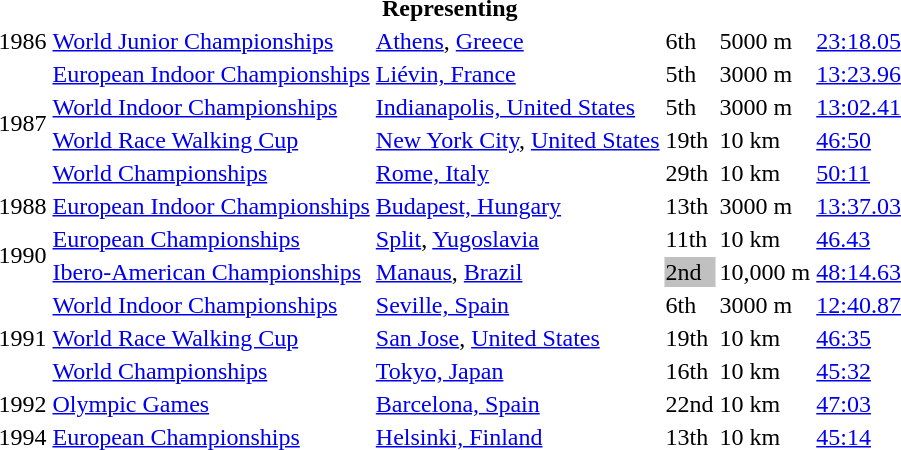<table>
<tr>
<th colspan="6">Representing </th>
</tr>
<tr>
<td>1986</td>
<td><a href='#'>World Junior Championships</a></td>
<td><a href='#'>Athens</a>, <a href='#'>Greece</a></td>
<td>6th</td>
<td>5000 m</td>
<td><a href='#'>23:18.05</a></td>
</tr>
<tr>
<td rowspan=4>1987</td>
<td><a href='#'>European Indoor Championships</a></td>
<td><a href='#'>Liévin, France</a></td>
<td>5th</td>
<td>3000 m</td>
<td><a href='#'>13:23.96</a></td>
</tr>
<tr>
<td><a href='#'>World Indoor Championships</a></td>
<td><a href='#'>Indianapolis, United States</a></td>
<td>5th</td>
<td>3000 m</td>
<td><a href='#'>13:02.41</a></td>
</tr>
<tr>
<td><a href='#'>World Race Walking Cup</a></td>
<td><a href='#'>New York City</a>, <a href='#'>United States</a></td>
<td>19th</td>
<td>10 km</td>
<td><a href='#'>46:50</a></td>
</tr>
<tr>
<td><a href='#'>World Championships</a></td>
<td><a href='#'>Rome, Italy</a></td>
<td>29th</td>
<td>10 km</td>
<td><a href='#'>50:11</a></td>
</tr>
<tr>
<td>1988</td>
<td><a href='#'>European Indoor Championships</a></td>
<td><a href='#'>Budapest, Hungary</a></td>
<td>13th</td>
<td>3000 m</td>
<td><a href='#'>13:37.03</a></td>
</tr>
<tr>
<td rowspan=2>1990</td>
<td><a href='#'>European Championships</a></td>
<td><a href='#'>Split</a>, <a href='#'>Yugoslavia</a></td>
<td>11th</td>
<td>10 km</td>
<td><a href='#'>46.43</a></td>
</tr>
<tr>
<td><a href='#'>Ibero-American Championships</a></td>
<td><a href='#'>Manaus</a>, <a href='#'>Brazil</a></td>
<td bgcolor=silver>2nd</td>
<td>10,000 m</td>
<td><a href='#'>48:14.63</a></td>
</tr>
<tr>
<td rowspan=3>1991</td>
<td><a href='#'>World Indoor Championships</a></td>
<td><a href='#'>Seville, Spain</a></td>
<td>6th</td>
<td>3000 m</td>
<td><a href='#'>12:40.87</a></td>
</tr>
<tr>
<td><a href='#'>World Race Walking Cup</a></td>
<td><a href='#'>San Jose</a>, <a href='#'>United States</a></td>
<td>19th</td>
<td>10 km</td>
<td><a href='#'>46:35</a></td>
</tr>
<tr>
<td><a href='#'>World Championships</a></td>
<td><a href='#'>Tokyo, Japan</a></td>
<td>16th</td>
<td>10 km</td>
<td><a href='#'>45:32</a></td>
</tr>
<tr>
<td>1992</td>
<td><a href='#'>Olympic Games</a></td>
<td><a href='#'>Barcelona, Spain</a></td>
<td>22nd</td>
<td>10 km</td>
<td><a href='#'>47:03</a></td>
</tr>
<tr>
<td>1994</td>
<td><a href='#'>European Championships</a></td>
<td><a href='#'>Helsinki, Finland</a></td>
<td>13th</td>
<td>10 km</td>
<td><a href='#'>45:14</a></td>
</tr>
</table>
